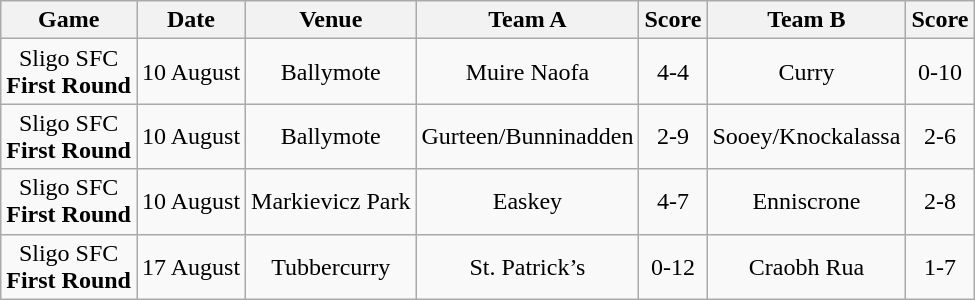<table class="wikitable">
<tr>
<th>Game</th>
<th>Date</th>
<th>Venue</th>
<th>Team A</th>
<th>Score</th>
<th>Team B</th>
<th>Score</th>
</tr>
<tr align="center">
<td>Sligo SFC<br><strong>First Round</strong></td>
<td>10 August</td>
<td>Ballymote</td>
<td>Muire Naofa</td>
<td>4-4</td>
<td>Curry</td>
<td>0-10</td>
</tr>
<tr align="center">
<td>Sligo SFC<br><strong>First Round</strong></td>
<td>10 August</td>
<td>Ballymote</td>
<td>Gurteen/Bunninadden</td>
<td>2-9</td>
<td>Sooey/Knockalassa</td>
<td>2-6</td>
</tr>
<tr align="center">
<td>Sligo SFC<br><strong>First Round</strong></td>
<td>10 August</td>
<td>Markievicz Park</td>
<td>Easkey</td>
<td>4-7</td>
<td>Enniscrone</td>
<td>2-8</td>
</tr>
<tr align="center">
<td>Sligo SFC<br><strong>First Round</strong></td>
<td>17 August</td>
<td>Tubbercurry</td>
<td>St. Patrick’s</td>
<td>0-12</td>
<td>Craobh Rua</td>
<td>1-7</td>
</tr>
</table>
